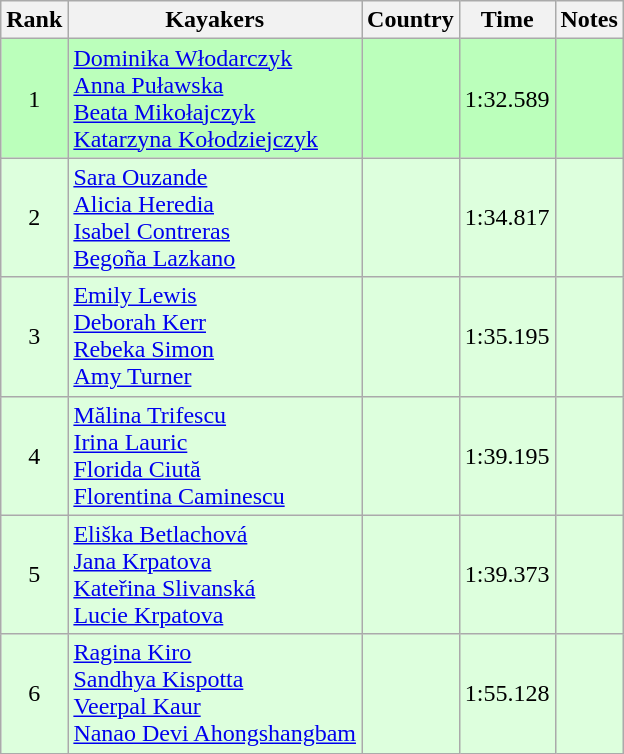<table class="wikitable" style="text-align:center">
<tr>
<th>Rank</th>
<th>Kayakers</th>
<th>Country</th>
<th>Time</th>
<th>Notes</th>
</tr>
<tr bgcolor=bbffbb>
<td>1</td>
<td align="left"><a href='#'>Dominika Włodarczyk</a><br><a href='#'>Anna Puławska</a><br><a href='#'>Beata Mikołajczyk</a><br><a href='#'>Katarzyna Kołodziejczyk</a></td>
<td align="left"></td>
<td>1:32.589</td>
<td></td>
</tr>
<tr bgcolor=ddffdd>
<td>2</td>
<td align="left"><a href='#'>Sara Ouzande</a><br><a href='#'>Alicia Heredia</a><br><a href='#'>Isabel Contreras</a><br><a href='#'>Begoña Lazkano</a></td>
<td align="left"></td>
<td>1:34.817</td>
<td></td>
</tr>
<tr bgcolor=ddffdd>
<td>3</td>
<td align="left"><a href='#'>Emily Lewis</a><br><a href='#'>Deborah Kerr</a><br><a href='#'>Rebeka Simon</a><br><a href='#'>Amy Turner</a></td>
<td align="left"></td>
<td>1:35.195</td>
<td></td>
</tr>
<tr bgcolor=ddffdd>
<td>4</td>
<td align="left"><a href='#'>Mălina Trifescu</a><br><a href='#'>Irina Lauric</a><br><a href='#'>Florida Ciută</a><br><a href='#'>Florentina Caminescu</a></td>
<td align="left"></td>
<td>1:39.195</td>
<td></td>
</tr>
<tr bgcolor=ddffdd>
<td>5</td>
<td align="left"><a href='#'>Eliška Betlachová</a><br><a href='#'>Jana Krpatova</a><br><a href='#'>Kateřina Slivanská</a><br><a href='#'>Lucie Krpatova</a></td>
<td align="left"></td>
<td>1:39.373</td>
<td></td>
</tr>
<tr bgcolor=ddffdd>
<td>6</td>
<td align="left"><a href='#'>Ragina Kiro</a><br><a href='#'>Sandhya Kispotta</a><br><a href='#'>Veerpal Kaur</a><br><a href='#'>Nanao Devi Ahongshangbam</a></td>
<td align="left"></td>
<td>1:55.128</td>
<td></td>
</tr>
</table>
